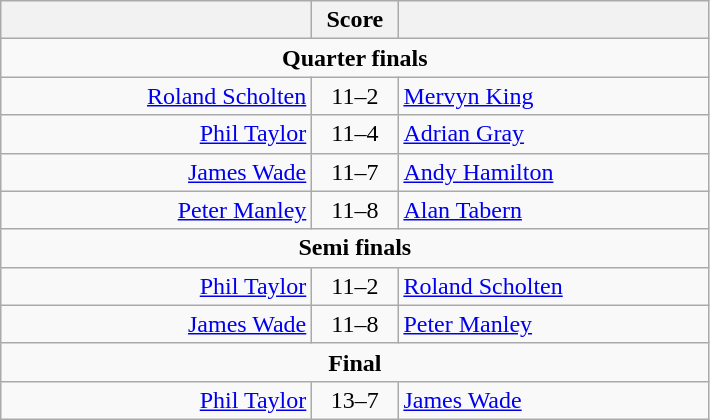<table class=wikitable style="text-align:center">
<tr>
<th width=200></th>
<th width=50>Score</th>
<th width=200></th>
</tr>
<tr align=center>
<td colspan="3"><strong>Quarter finals</strong></td>
</tr>
<tr align=left>
<td align=right><a href='#'>Roland Scholten</a> </td>
<td align=center>11–2</td>
<td> <a href='#'>Mervyn King</a></td>
</tr>
<tr align=left>
<td align=right><a href='#'>Phil Taylor</a> </td>
<td align=center>11–4</td>
<td> <a href='#'>Adrian Gray</a></td>
</tr>
<tr align=left>
<td align=right><a href='#'>James Wade</a> </td>
<td align=center>11–7</td>
<td> <a href='#'>Andy Hamilton</a></td>
</tr>
<tr align=left>
<td align=right><a href='#'>Peter Manley</a> </td>
<td align=center>11–8</td>
<td> <a href='#'>Alan Tabern</a></td>
</tr>
<tr align=center>
<td colspan="3"><strong>Semi finals</strong></td>
</tr>
<tr align=left>
<td align=right><a href='#'>Phil Taylor</a> </td>
<td align=center>11–2</td>
<td> <a href='#'>Roland Scholten</a></td>
</tr>
<tr align=left>
<td align=right><a href='#'>James Wade</a> </td>
<td align=center>11–8</td>
<td> <a href='#'>Peter Manley</a></td>
</tr>
<tr align=center>
<td colspan="3"><strong>Final</strong></td>
</tr>
<tr align=left>
<td align=right><a href='#'>Phil Taylor</a> </td>
<td align=center>13–7</td>
<td>  <a href='#'>James Wade</a></td>
</tr>
</table>
